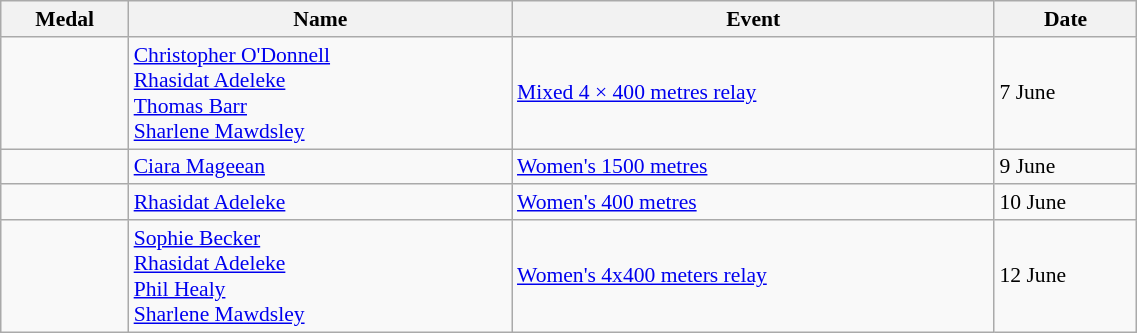<table class="wikitable" style="font-size:90%" width=60%>
<tr>
<th>Medal</th>
<th>Name</th>
<th>Event</th>
<th>Date</th>
</tr>
<tr>
<td></td>
<td><a href='#'>Christopher O'Donnell</a><br><a href='#'>Rhasidat Adeleke</a><br><a href='#'>Thomas Barr</a><br><a href='#'>Sharlene Mawdsley</a></td>
<td><a href='#'>Mixed 4 × 400 metres relay</a></td>
<td>7 June</td>
</tr>
<tr>
<td></td>
<td><a href='#'>Ciara Mageean</a></td>
<td><a href='#'>Women's 1500 metres</a></td>
<td>9 June</td>
</tr>
<tr>
<td></td>
<td><a href='#'>Rhasidat Adeleke</a></td>
<td><a href='#'>Women's 400 metres</a></td>
<td>10 June</td>
</tr>
<tr>
<td></td>
<td><a href='#'>Sophie Becker</a><br><a href='#'>Rhasidat Adeleke</a><br><a href='#'>Phil Healy</a><br><a href='#'>Sharlene Mawdsley</a></td>
<td><a href='#'>Women's 4x400 meters relay</a></td>
<td>12 June</td>
</tr>
</table>
